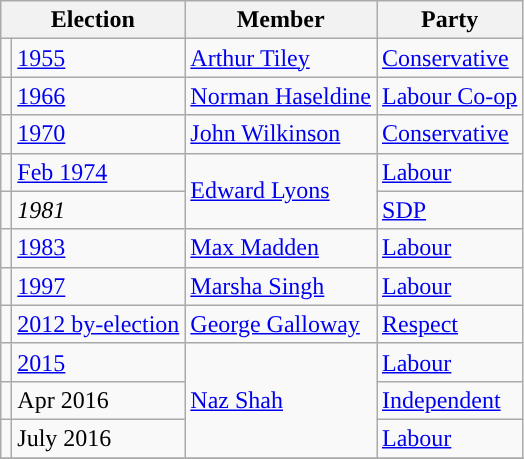<table class="wikitable">
<tr>
<th colspan="2">Election</th>
<th>Member</th>
<th>Party</th>
</tr>
<tr>
<td style="color:inherit;background-color: "></td>
<td><a href='#'>1955</a></td>
<td><a href='#'>Arthur Tiley</a></td>
<td><a href='#'>Conservative</a></td>
</tr>
<tr>
<td style="color:inherit;background-color: "></td>
<td><a href='#'>1966</a></td>
<td><a href='#'>Norman Haseldine</a></td>
<td><a href='#'>Labour Co-op</a></td>
</tr>
<tr>
<td style="color:inherit;background-color: "></td>
<td><a href='#'>1970</a></td>
<td><a href='#'>John Wilkinson</a></td>
<td><a href='#'>Conservative</a></td>
</tr>
<tr>
<td style="color:inherit;background-color: "></td>
<td><a href='#'>Feb 1974</a></td>
<td rowspan="2"><a href='#'>Edward Lyons</a></td>
<td><a href='#'>Labour</a></td>
</tr>
<tr>
<td style="color:inherit;background-color: "></td>
<td><em>1981</em></td>
<td><a href='#'>SDP</a></td>
</tr>
<tr>
<td style="color:inherit;background-color: "></td>
<td><a href='#'>1983</a></td>
<td><a href='#'>Max Madden</a></td>
<td><a href='#'>Labour</a></td>
</tr>
<tr>
<td style="color:inherit;background-color: "></td>
<td><a href='#'>1997</a></td>
<td><a href='#'>Marsha Singh</a></td>
<td><a href='#'>Labour</a></td>
</tr>
<tr>
<td style="color:inherit;background-color: "></td>
<td><a href='#'>2012 by-election</a></td>
<td><a href='#'>George Galloway</a></td>
<td><a href='#'>Respect</a></td>
</tr>
<tr>
<td style="color:inherit;background-color: "></td>
<td><a href='#'>2015</a></td>
<td rowspan="3"><a href='#'>Naz Shah</a></td>
<td><a href='#'>Labour</a></td>
</tr>
<tr>
<td style="color:inherit;background-color: "></td>
<td>Apr 2016</td>
<td><a href='#'>Independent</a></td>
</tr>
<tr>
<td style="color:inherit;background-color: "></td>
<td>July 2016</td>
<td><a href='#'>Labour</a></td>
</tr>
<tr>
</tr>
</table>
